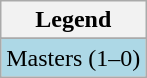<table class="wikitable">
<tr>
<th>Legend</th>
</tr>
<tr>
</tr>
<tr style="background:lightblue;">
<td>Masters (1–0)</td>
</tr>
</table>
